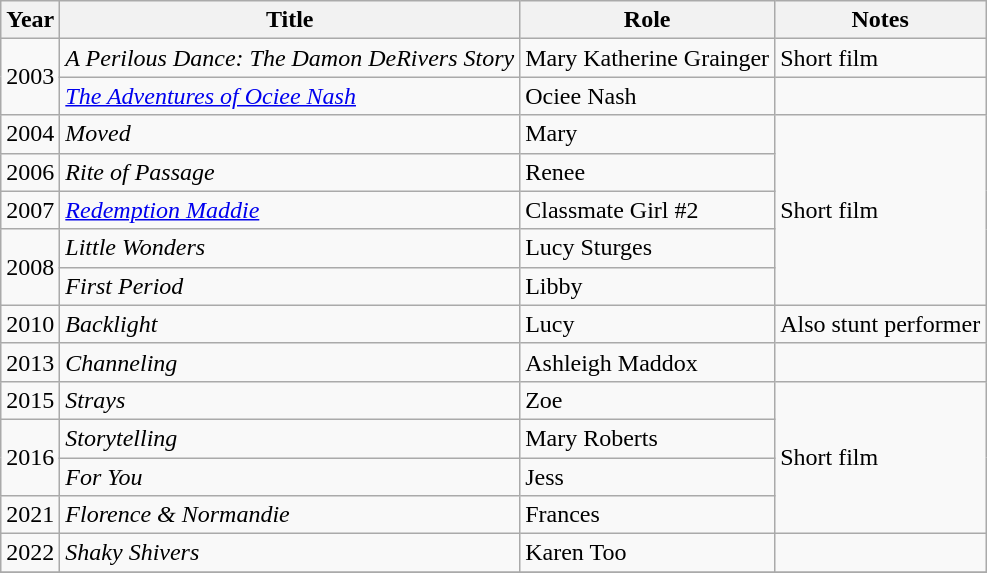<table class="wikitable">
<tr>
<th>Year</th>
<th>Title</th>
<th>Role</th>
<th>Notes</th>
</tr>
<tr>
<td rowspan=2>2003</td>
<td><em>A Perilous Dance: The Damon DeRivers Story</em></td>
<td>Mary Katherine Grainger</td>
<td>Short film</td>
</tr>
<tr>
<td><em><a href='#'>The Adventures of Ociee Nash</a></em></td>
<td>Ociee Nash</td>
<td></td>
</tr>
<tr>
<td>2004</td>
<td><em>Moved</em></td>
<td>Mary</td>
<td rowspan=5>Short film</td>
</tr>
<tr>
<td>2006</td>
<td><em>Rite of Passage</em></td>
<td>Renee</td>
</tr>
<tr>
<td>2007</td>
<td><em><a href='#'>Redemption Maddie</a></em></td>
<td>Classmate Girl #2</td>
</tr>
<tr>
<td rowspan=2>2008</td>
<td><em>Little Wonders</em></td>
<td>Lucy Sturges</td>
</tr>
<tr>
<td><em>First Period</em></td>
<td>Libby</td>
</tr>
<tr>
<td>2010</td>
<td><em>Backlight</em></td>
<td>Lucy</td>
<td>Also stunt performer</td>
</tr>
<tr>
<td>2013</td>
<td><em>Channeling</em></td>
<td>Ashleigh Maddox</td>
<td></td>
</tr>
<tr>
<td>2015</td>
<td><em>Strays</em></td>
<td>Zoe</td>
<td rowspan=4>Short film</td>
</tr>
<tr>
<td rowspan=2>2016</td>
<td><em>Storytelling</em></td>
<td>Mary Roberts</td>
</tr>
<tr>
<td><em>For You</em></td>
<td>Jess</td>
</tr>
<tr>
<td>2021</td>
<td><em>Florence & Normandie</em></td>
<td>Frances</td>
</tr>
<tr>
<td>2022</td>
<td><em>Shaky Shivers</em></td>
<td>Karen Too</td>
<td></td>
</tr>
<tr>
</tr>
</table>
